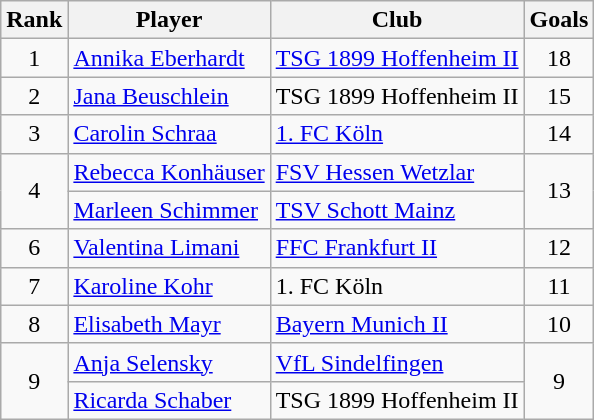<table class="wikitable" style="text-align:center">
<tr>
<th>Rank</th>
<th>Player</th>
<th>Club</th>
<th>Goals</th>
</tr>
<tr>
<td>1</td>
<td align="left"> <a href='#'>Annika Eberhardt</a></td>
<td align="left"><a href='#'>TSG 1899 Hoffenheim II</a></td>
<td>18</td>
</tr>
<tr>
<td>2</td>
<td align="left"> <a href='#'>Jana Beuschlein</a></td>
<td align="left">TSG 1899 Hoffenheim II</td>
<td>15</td>
</tr>
<tr>
<td>3</td>
<td align="left"> <a href='#'>Carolin Schraa</a></td>
<td align="left"><a href='#'>1. FC Köln</a></td>
<td>14</td>
</tr>
<tr>
<td rowspan=2>4</td>
<td align="left"> <a href='#'>Rebecca Konhäuser</a></td>
<td align="left"><a href='#'>FSV Hessen Wetzlar</a></td>
<td rowspan=2>13</td>
</tr>
<tr>
<td align="left"> <a href='#'>Marleen Schimmer</a></td>
<td align="left"><a href='#'>TSV Schott Mainz</a></td>
</tr>
<tr>
<td>6</td>
<td align="left"> <a href='#'>Valentina Limani</a></td>
<td align="left"><a href='#'>FFC Frankfurt II</a></td>
<td>12</td>
</tr>
<tr>
<td>7</td>
<td align="left"> <a href='#'>Karoline Kohr</a></td>
<td align="left">1. FC Köln</td>
<td>11</td>
</tr>
<tr>
<td>8</td>
<td align="left"> <a href='#'>Elisabeth Mayr</a></td>
<td align="left"><a href='#'>Bayern Munich II</a></td>
<td>10</td>
</tr>
<tr>
<td rowspan=2>9</td>
<td align="left"> <a href='#'>Anja Selensky</a></td>
<td align="left"><a href='#'>VfL Sindelfingen</a></td>
<td rowspan=2>9</td>
</tr>
<tr>
<td align="left"> <a href='#'>Ricarda Schaber</a></td>
<td align="left">TSG 1899 Hoffenheim II</td>
</tr>
</table>
